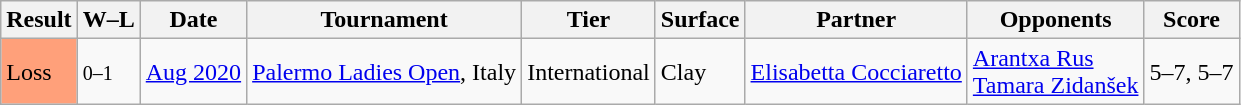<table class="sortable wikitable">
<tr>
<th>Result</th>
<th class=unsortable>W–L</th>
<th>Date</th>
<th>Tournament</th>
<th>Tier</th>
<th>Surface</th>
<th>Partner</th>
<th>Opponents</th>
<th class=unsortable>Score</th>
</tr>
<tr>
<td bgcolor=ffa07a>Loss</td>
<td><small>0–1</small></td>
<td><a href='#'>Aug 2020</a></td>
<td><a href='#'>Palermo Ladies Open</a>, Italy</td>
<td>International</td>
<td>Clay</td>
<td> <a href='#'>Elisabetta Cocciaretto</a></td>
<td> <a href='#'>Arantxa Rus</a> <br>  <a href='#'>Tamara Zidanšek</a></td>
<td>5–7, 5–7</td>
</tr>
</table>
